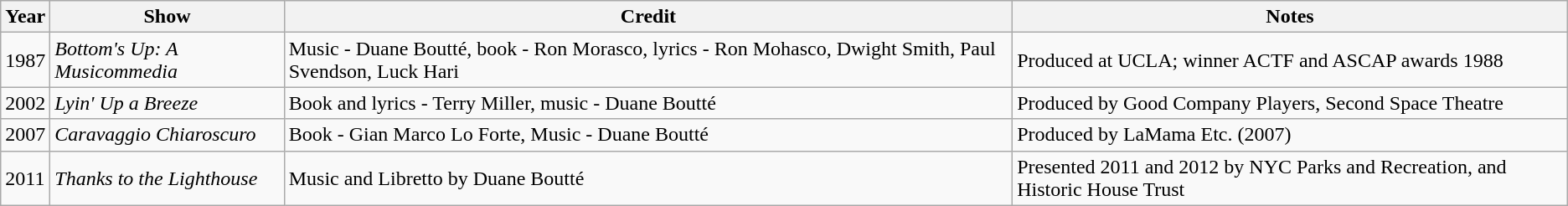<table class="wikitable">
<tr>
<th>Year</th>
<th>Show</th>
<th>Credit</th>
<th>Notes</th>
</tr>
<tr>
<td>1987</td>
<td><em>Bottom's Up: A Musicommedia</em></td>
<td>Music - Duane Boutté, book - Ron Morasco, lyrics - Ron Mohasco, Dwight Smith, Paul Svendson, Luck Hari</td>
<td>Produced at UCLA; winner ACTF and ASCAP awards 1988</td>
</tr>
<tr>
<td>2002</td>
<td><em>Lyin' Up a Breeze</em></td>
<td>Book and lyrics - Terry Miller, music - Duane Boutté</td>
<td>Produced by Good Company Players, Second Space Theatre</td>
</tr>
<tr>
<td>2007</td>
<td><em>Caravaggio Chiaroscuro</em></td>
<td>Book - Gian Marco Lo Forte, Music - Duane Boutté</td>
<td>Produced by LaMama Etc. (2007)</td>
</tr>
<tr>
<td>2011</td>
<td><em>Thanks to the Lighthouse</em></td>
<td>Music and Libretto by Duane Boutté</td>
<td>Presented 2011 and 2012 by NYC Parks and Recreation, and Historic House Trust</td>
</tr>
</table>
